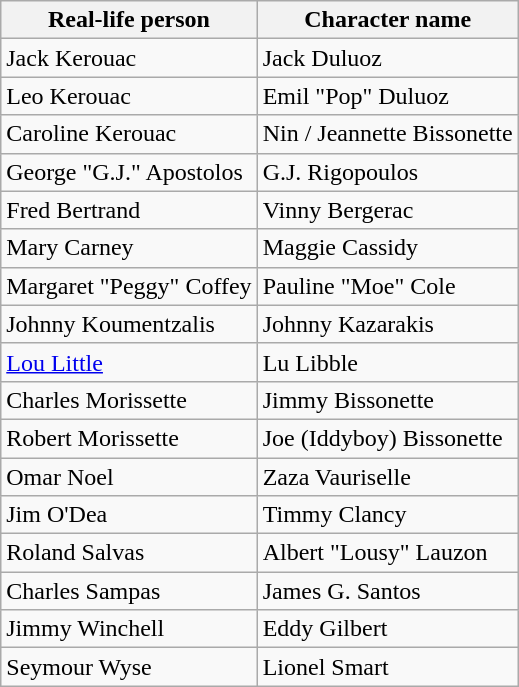<table class="wikitable">
<tr>
<th>Real-life person</th>
<th>Character name</th>
</tr>
<tr>
<td>Jack Kerouac</td>
<td>Jack Duluoz</td>
</tr>
<tr>
<td>Leo Kerouac</td>
<td>Emil "Pop" Duluoz</td>
</tr>
<tr>
<td>Caroline Kerouac</td>
<td>Nin / Jeannette Bissonette</td>
</tr>
<tr>
<td>George "G.J." Apostolos</td>
<td>G.J. Rigopoulos</td>
</tr>
<tr>
<td>Fred Bertrand</td>
<td>Vinny Bergerac</td>
</tr>
<tr>
<td>Mary Carney</td>
<td>Maggie Cassidy</td>
</tr>
<tr>
<td>Margaret "Peggy" Coffey</td>
<td>Pauline "Moe" Cole</td>
</tr>
<tr>
<td>Johnny Koumentzalis</td>
<td>Johnny Kazarakis</td>
</tr>
<tr>
<td><a href='#'>Lou Little</a></td>
<td>Lu Libble</td>
</tr>
<tr>
<td>Charles Morissette</td>
<td>Jimmy Bissonette</td>
</tr>
<tr>
<td>Robert Morissette</td>
<td>Joe (Iddyboy) Bissonette</td>
</tr>
<tr>
<td>Omar Noel</td>
<td>Zaza Vauriselle</td>
</tr>
<tr>
<td>Jim O'Dea</td>
<td>Timmy Clancy</td>
</tr>
<tr>
<td>Roland Salvas</td>
<td>Albert "Lousy" Lauzon</td>
</tr>
<tr>
<td>Charles Sampas</td>
<td>James G. Santos</td>
</tr>
<tr>
<td>Jimmy Winchell</td>
<td>Eddy Gilbert</td>
</tr>
<tr>
<td>Seymour Wyse</td>
<td>Lionel Smart</td>
</tr>
</table>
